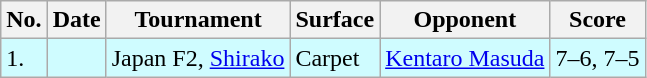<table class="sortable wikitable">
<tr>
<th>No.</th>
<th>Date</th>
<th>Tournament</th>
<th>Surface</th>
<th>Opponent</th>
<th class="unsortable">Score</th>
</tr>
<tr style="background:#cffcff;">
<td>1.</td>
<td></td>
<td>Japan F2, <a href='#'>Shirako</a></td>
<td>Carpet</td>
<td> <a href='#'>Kentaro Masuda</a></td>
<td>7–6, 7–5</td>
</tr>
</table>
